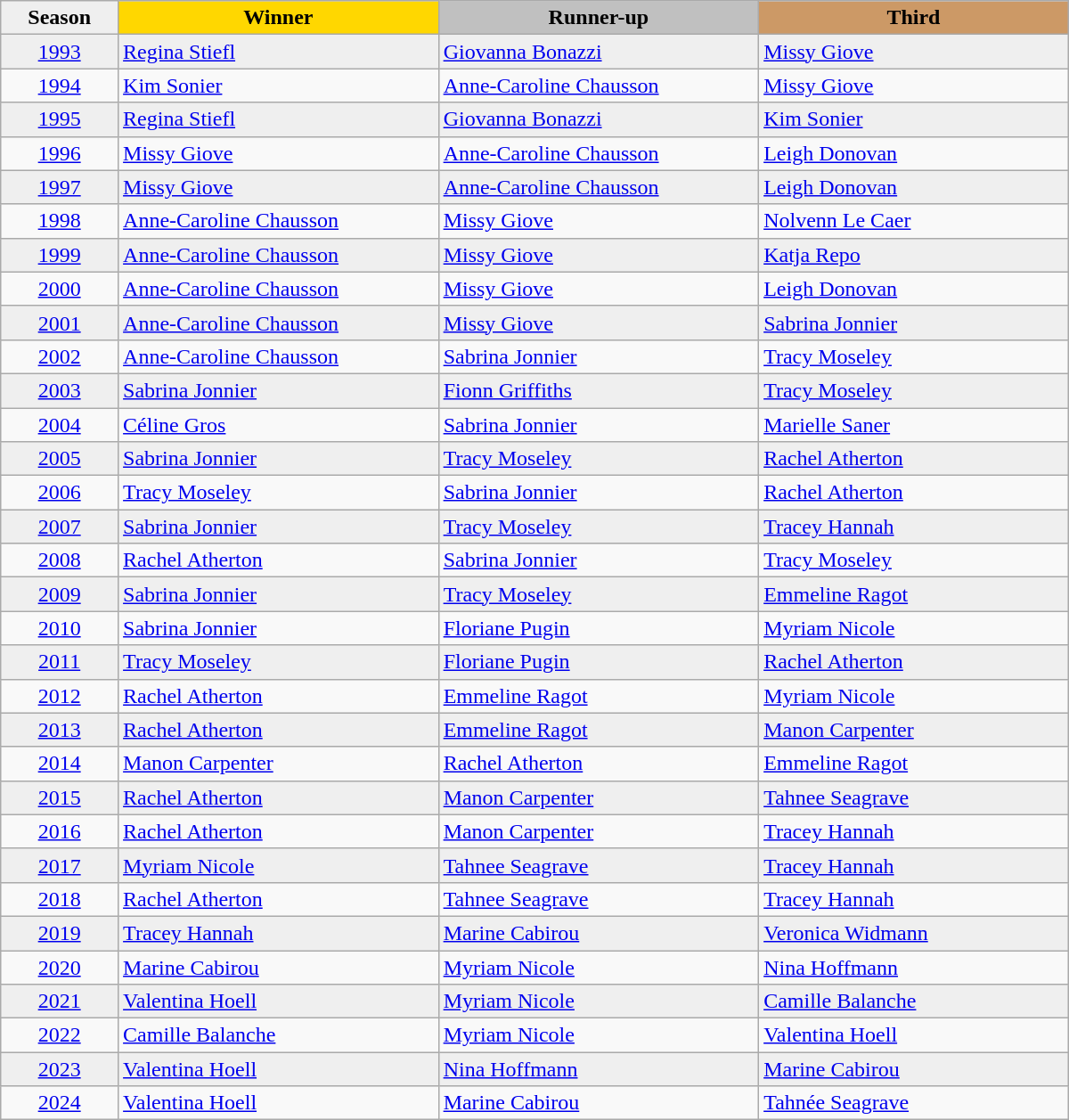<table class="wikitable sortable" style="width:800px">
<tr>
<th style="width:11%; background:#efefef;">Season</th>
<th style="width:30%; background:gold">Winner</th>
<th style="width:30%; background:silver">Runner-up</th>
<th style="width:29%; background:#CC9966">Third</th>
</tr>
<tr bgcolor="#EFEFEF">
<td align="center"><a href='#'>1993</a></td>
<td> <a href='#'>Regina Stiefl</a></td>
<td> <a href='#'>Giovanna Bonazzi</a></td>
<td> <a href='#'>Missy Giove</a></td>
</tr>
<tr>
<td align="center"><a href='#'>1994</a></td>
<td> <a href='#'>Kim Sonier</a></td>
<td> <a href='#'>Anne-Caroline Chausson</a></td>
<td> <a href='#'>Missy Giove</a></td>
</tr>
<tr bgcolor="#EFEFEF">
<td align="center"><a href='#'>1995</a></td>
<td> <a href='#'>Regina Stiefl</a></td>
<td> <a href='#'>Giovanna Bonazzi</a></td>
<td> <a href='#'>Kim Sonier</a></td>
</tr>
<tr>
<td align="center"><a href='#'>1996</a></td>
<td> <a href='#'>Missy Giove</a></td>
<td> <a href='#'>Anne-Caroline Chausson</a></td>
<td> <a href='#'>Leigh Donovan</a></td>
</tr>
<tr bgcolor="#EFEFEF">
<td align="center"><a href='#'>1997</a></td>
<td> <a href='#'>Missy Giove</a></td>
<td> <a href='#'>Anne-Caroline Chausson</a></td>
<td> <a href='#'>Leigh Donovan</a></td>
</tr>
<tr>
<td align="center"><a href='#'>1998</a></td>
<td> <a href='#'>Anne-Caroline Chausson</a></td>
<td> <a href='#'>Missy Giove</a></td>
<td> <a href='#'>Nolvenn Le Caer</a></td>
</tr>
<tr bgcolor="#EFEFEF">
<td align="center"><a href='#'>1999</a></td>
<td> <a href='#'>Anne-Caroline Chausson</a></td>
<td> <a href='#'>Missy Giove</a></td>
<td> <a href='#'>Katja Repo</a></td>
</tr>
<tr>
<td align="center"><a href='#'>2000</a></td>
<td> <a href='#'>Anne-Caroline Chausson</a></td>
<td> <a href='#'>Missy Giove</a></td>
<td> <a href='#'>Leigh Donovan</a></td>
</tr>
<tr bgcolor="#EFEFEF">
<td align="center"><a href='#'>2001</a></td>
<td> <a href='#'>Anne-Caroline Chausson</a></td>
<td> <a href='#'>Missy Giove</a></td>
<td> <a href='#'>Sabrina Jonnier</a></td>
</tr>
<tr>
<td align="center"><a href='#'>2002</a></td>
<td> <a href='#'>Anne-Caroline Chausson</a></td>
<td> <a href='#'>Sabrina Jonnier</a></td>
<td> <a href='#'>Tracy Moseley</a></td>
</tr>
<tr bgcolor="#EFEFEF">
<td align="center"><a href='#'>2003</a></td>
<td> <a href='#'>Sabrina Jonnier</a></td>
<td> <a href='#'>Fionn Griffiths</a></td>
<td> <a href='#'>Tracy Moseley</a></td>
</tr>
<tr>
<td align="center"><a href='#'>2004</a></td>
<td> <a href='#'>Céline Gros</a></td>
<td> <a href='#'>Sabrina Jonnier</a></td>
<td> <a href='#'>Marielle Saner</a></td>
</tr>
<tr bgcolor="#EFEFEF">
<td align="center"><a href='#'>2005</a></td>
<td> <a href='#'>Sabrina Jonnier</a></td>
<td> <a href='#'>Tracy Moseley</a></td>
<td> <a href='#'>Rachel Atherton</a></td>
</tr>
<tr>
<td align="center"><a href='#'>2006</a></td>
<td> <a href='#'>Tracy Moseley</a></td>
<td> <a href='#'>Sabrina Jonnier</a></td>
<td> <a href='#'>Rachel Atherton</a></td>
</tr>
<tr bgcolor="#EFEFEF">
<td align="center"><a href='#'>2007</a></td>
<td> <a href='#'>Sabrina Jonnier</a></td>
<td> <a href='#'>Tracy Moseley</a></td>
<td> <a href='#'>Tracey Hannah</a></td>
</tr>
<tr>
<td align="center"><a href='#'>2008</a></td>
<td> <a href='#'>Rachel Atherton</a></td>
<td> <a href='#'>Sabrina Jonnier</a></td>
<td> <a href='#'>Tracy Moseley</a></td>
</tr>
<tr bgcolor="#EFEFEF">
<td align="center"><a href='#'>2009</a></td>
<td> <a href='#'>Sabrina Jonnier</a></td>
<td> <a href='#'>Tracy Moseley</a></td>
<td> <a href='#'>Emmeline Ragot</a></td>
</tr>
<tr>
<td align="center"><a href='#'>2010</a></td>
<td> <a href='#'>Sabrina Jonnier</a></td>
<td> <a href='#'>Floriane Pugin</a></td>
<td> <a href='#'>Myriam Nicole</a></td>
</tr>
<tr bgcolor="#EFEFEF">
<td align="center"><a href='#'>2011</a></td>
<td> <a href='#'>Tracy Moseley</a></td>
<td> <a href='#'>Floriane Pugin</a></td>
<td> <a href='#'>Rachel Atherton</a></td>
</tr>
<tr>
<td align="center"><a href='#'>2012</a></td>
<td> <a href='#'>Rachel Atherton</a></td>
<td> <a href='#'>Emmeline Ragot</a></td>
<td> <a href='#'>Myriam Nicole</a></td>
</tr>
<tr bgcolor="#EFEFEF">
<td align="center"><a href='#'>2013</a></td>
<td> <a href='#'>Rachel Atherton</a></td>
<td> <a href='#'>Emmeline Ragot</a></td>
<td> <a href='#'>Manon Carpenter</a></td>
</tr>
<tr>
<td align="center"><a href='#'>2014</a></td>
<td> <a href='#'>Manon Carpenter</a></td>
<td> <a href='#'>Rachel Atherton</a></td>
<td> <a href='#'>Emmeline Ragot</a></td>
</tr>
<tr bgcolor="#EFEFEF">
<td align="center"><a href='#'>2015</a></td>
<td> <a href='#'>Rachel Atherton</a></td>
<td> <a href='#'>Manon Carpenter</a></td>
<td> <a href='#'>Tahnee Seagrave</a></td>
</tr>
<tr>
<td align="center"><a href='#'>2016</a></td>
<td> <a href='#'>Rachel Atherton</a></td>
<td> <a href='#'>Manon Carpenter</a></td>
<td> <a href='#'>Tracey Hannah</a></td>
</tr>
<tr bgcolor="#EFEFEF">
<td align="center"><a href='#'>2017</a></td>
<td> <a href='#'>Myriam Nicole</a></td>
<td> <a href='#'>Tahnee Seagrave</a></td>
<td> <a href='#'>Tracey Hannah</a></td>
</tr>
<tr>
<td align="center"><a href='#'>2018</a></td>
<td> <a href='#'>Rachel Atherton</a></td>
<td> <a href='#'>Tahnee Seagrave</a></td>
<td> <a href='#'>Tracey Hannah</a></td>
</tr>
<tr bgcolor="#EFEFEF">
<td align="center"><a href='#'>2019</a></td>
<td> <a href='#'>Tracey Hannah</a></td>
<td> <a href='#'>Marine Cabirou</a></td>
<td> <a href='#'>Veronica Widmann</a></td>
</tr>
<tr>
<td align="center"><a href='#'>2020</a></td>
<td> <a href='#'>Marine Cabirou</a></td>
<td> <a href='#'>Myriam Nicole</a></td>
<td> <a href='#'>Nina Hoffmann</a></td>
</tr>
<tr bgcolor="#EFEFEF">
<td align="center"><a href='#'>2021</a></td>
<td> <a href='#'>Valentina Hoell</a></td>
<td> <a href='#'>Myriam Nicole</a></td>
<td> <a href='#'>Camille Balanche</a></td>
</tr>
<tr>
<td align="center"><a href='#'>2022</a></td>
<td> <a href='#'>Camille Balanche</a></td>
<td> <a href='#'>Myriam Nicole</a></td>
<td> <a href='#'>Valentina Hoell</a></td>
</tr>
<tr bgcolor="#EFEFEF">
<td align="center"><a href='#'>2023</a></td>
<td> <a href='#'>Valentina Hoell</a></td>
<td> <a href='#'>Nina Hoffmann</a></td>
<td> <a href='#'>Marine Cabirou</a></td>
</tr>
<tr>
<td align="center"><a href='#'>2024</a></td>
<td> <a href='#'>Valentina Hoell</a></td>
<td> <a href='#'>Marine Cabirou</a></td>
<td> <a href='#'>Tahnée Seagrave</a></td>
</tr>
</table>
